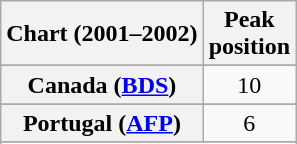<table class="wikitable sortable plainrowheaders" style="text-align:center">
<tr>
<th>Chart (2001–2002)</th>
<th>Peak<br>position</th>
</tr>
<tr>
</tr>
<tr>
</tr>
<tr>
<th scope="row">Canada (<a href='#'>BDS</a>)</th>
<td>10</td>
</tr>
<tr>
</tr>
<tr>
</tr>
<tr>
</tr>
<tr>
</tr>
<tr>
<th scope="row">Portugal (<a href='#'>AFP</a>)</th>
<td>6</td>
</tr>
<tr>
</tr>
<tr>
</tr>
<tr>
</tr>
<tr>
</tr>
<tr>
</tr>
<tr>
</tr>
<tr>
</tr>
<tr>
</tr>
<tr>
</tr>
</table>
